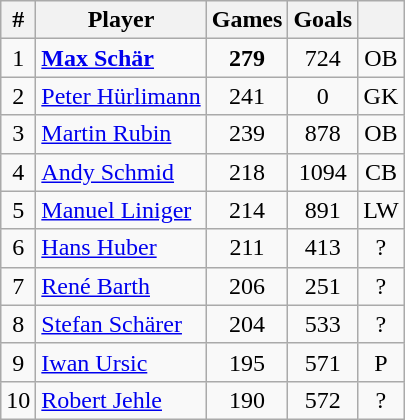<table class="wikitable sortable" style="text-align: center;">
<tr>
<th>#</th>
<th>Player</th>
<th>Games</th>
<th>Goals</th>
<th></th>
</tr>
<tr>
<td>1</td>
<td style="text-align:left;"><strong><a href='#'>Max Schär</a></strong></td>
<td><strong>279</strong></td>
<td>724</td>
<td>OB</td>
</tr>
<tr>
<td>2</td>
<td style="text-align:left;"><a href='#'>Peter Hürlimann</a></td>
<td>241</td>
<td>0</td>
<td>GK</td>
</tr>
<tr>
<td>3</td>
<td style="text-align:left;"><a href='#'>Martin Rubin</a></td>
<td>239</td>
<td>878</td>
<td>OB</td>
</tr>
<tr>
<td>4</td>
<td style=text-align:left;><a href='#'>Andy Schmid</a></td>
<td>218</td>
<td>1094</td>
<td>CB</td>
</tr>
<tr>
<td>5</td>
<td style="text-align:left;"><a href='#'>Manuel Liniger</a></td>
<td>214</td>
<td>891</td>
<td>LW</td>
</tr>
<tr>
<td>6</td>
<td style="text-align:left;"><a href='#'>Hans Huber</a></td>
<td>211</td>
<td>413</td>
<td>?</td>
</tr>
<tr>
<td>7</td>
<td style="text-align:left;"><a href='#'>René Barth</a></td>
<td>206</td>
<td>251</td>
<td>?</td>
</tr>
<tr>
<td>8</td>
<td style="text-align:left;"><a href='#'>Stefan Schärer</a></td>
<td>204</td>
<td>533</td>
<td>?</td>
</tr>
<tr>
<td>9</td>
<td style="text-align:left;"><a href='#'>Iwan Ursic</a></td>
<td>195</td>
<td>571</td>
<td>P</td>
</tr>
<tr>
<td>10</td>
<td style="text-align:left;"><a href='#'>Robert Jehle</a></td>
<td>190</td>
<td>572</td>
<td>?</td>
</tr>
</table>
